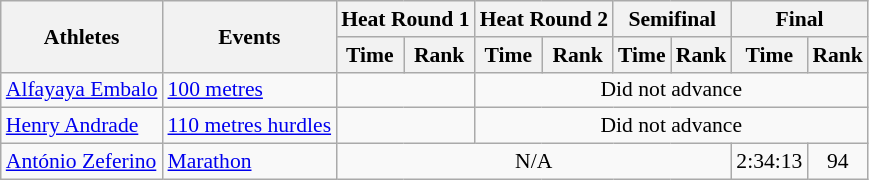<table class=wikitable style=font-size:90%>
<tr>
<th rowspan=2>Athletes</th>
<th rowspan=2>Events</th>
<th colspan=2>Heat Round 1</th>
<th colspan=2>Heat Round 2</th>
<th colspan=2>Semifinal</th>
<th colspan=2>Final</th>
</tr>
<tr>
<th>Time</th>
<th>Rank</th>
<th>Time</th>
<th>Rank</th>
<th>Time</th>
<th>Rank</th>
<th>Time</th>
<th>Rank</th>
</tr>
<tr>
<td><a href='#'>Alfayaya Embalo</a></td>
<td><a href='#'>100 metres</a></td>
<td align=center colspan=2></td>
<td align=center colspan=6>Did not advance</td>
</tr>
<tr>
<td><a href='#'>Henry Andrade</a></td>
<td><a href='#'>110 metres hurdles</a></td>
<td align=center colspan=2></td>
<td align=center colspan=6>Did not advance</td>
</tr>
<tr>
<td><a href='#'>António Zeferino</a></td>
<td><a href='#'>Marathon</a></td>
<td align=center colspan=6>N/A</td>
<td align=center>2:34:13</td>
<td align=center>94</td>
</tr>
</table>
